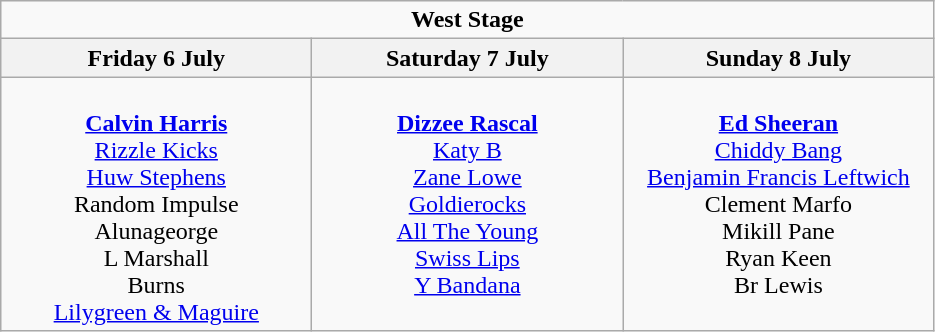<table class="wikitable">
<tr>
<td colspan="3" align="center"><strong>West Stage</strong></td>
</tr>
<tr>
<th>Friday 6 July</th>
<th>Saturday 7 July</th>
<th>Sunday 8 July</th>
</tr>
<tr>
<td valign="top" align="center" width=200><br><strong><a href='#'>Calvin Harris</a></strong>
<br> <a href='#'>Rizzle Kicks</a>
<br> <a href='#'>Huw Stephens</a>
<br> Random Impulse
<br> Alunageorge
<br> L Marshall
<br> Burns
<br> <a href='#'>Lilygreen & Maguire</a></td>
<td valign="top" align="center" width=200><br><strong><a href='#'>Dizzee Rascal</a></strong>
<br> <a href='#'>Katy B</a>
<br> <a href='#'>Zane Lowe</a>
<br> <a href='#'>Goldierocks</a>
<br> <a href='#'>All The Young</a>
<br> <a href='#'>Swiss Lips</a>
<br> <a href='#'>Y Bandana</a></td>
<td valign="top" align="center" width=200><br><strong><a href='#'>Ed Sheeran</a></strong>
<br> <a href='#'>Chiddy Bang</a>
<br> <a href='#'>Benjamin Francis Leftwich</a>
<br> Clement Marfo
<br> Mikill Pane
<br> Ryan Keen
<br> Br Lewis</td>
</tr>
</table>
